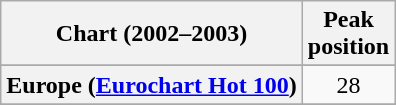<table class="wikitable sortable plainrowheaders" style="text-align:center">
<tr>
<th scope="col">Chart (2002–2003)</th>
<th scope="col">Peak<br>position</th>
</tr>
<tr>
</tr>
<tr>
<th scope="row">Europe (<a href='#'>Eurochart Hot 100</a>)</th>
<td>28</td>
</tr>
<tr>
</tr>
<tr>
</tr>
<tr>
</tr>
</table>
